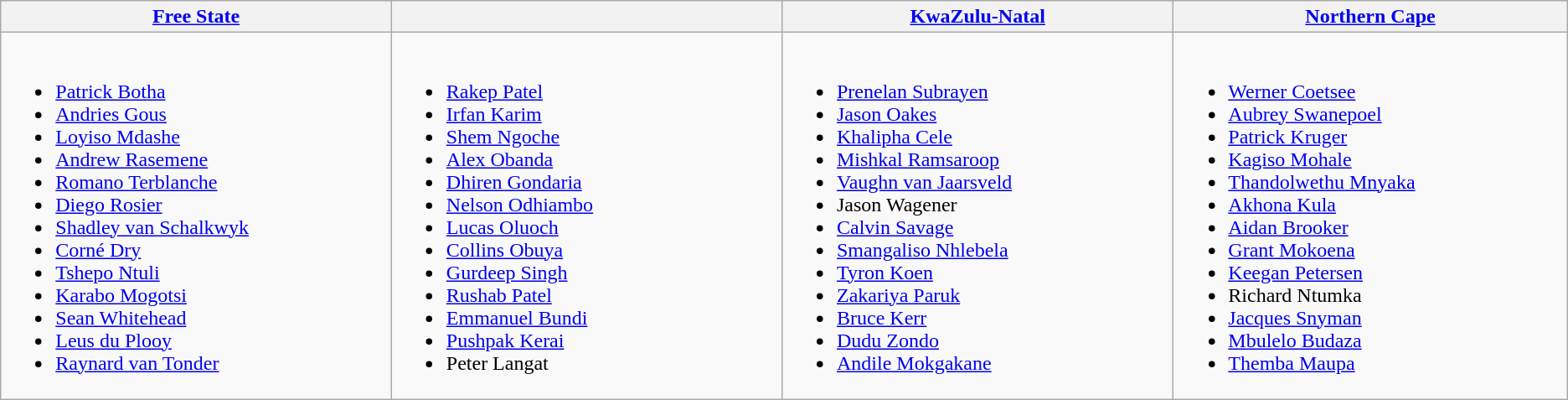<table class="wikitable">
<tr>
<th width=330> <a href='#'>Free State</a></th>
<th width=330></th>
<th width=330> <a href='#'>KwaZulu-Natal</a></th>
<th width=330> <a href='#'>Northern Cape</a></th>
</tr>
<tr>
<td valign=top><br><ul><li><a href='#'>Patrick Botha</a></li><li><a href='#'>Andries Gous</a></li><li><a href='#'>Loyiso Mdashe</a></li><li><a href='#'>Andrew Rasemene</a></li><li><a href='#'>Romano Terblanche</a></li><li><a href='#'>Diego Rosier</a></li><li><a href='#'>Shadley van Schalkwyk</a></li><li><a href='#'>Corné Dry</a></li><li><a href='#'>Tshepo Ntuli</a></li><li><a href='#'>Karabo Mogotsi</a></li><li><a href='#'>Sean Whitehead</a></li><li><a href='#'>Leus du Plooy</a></li><li><a href='#'>Raynard van Tonder</a></li></ul></td>
<td valign=top><br><ul><li><a href='#'>Rakep Patel</a></li><li><a href='#'>Irfan Karim</a></li><li><a href='#'>Shem Ngoche</a></li><li><a href='#'>Alex Obanda</a></li><li><a href='#'>Dhiren Gondaria</a></li><li><a href='#'>Nelson Odhiambo</a></li><li><a href='#'>Lucas Oluoch</a></li><li><a href='#'>Collins Obuya</a></li><li><a href='#'>Gurdeep Singh</a></li><li><a href='#'>Rushab Patel</a></li><li><a href='#'>Emmanuel Bundi</a></li><li><a href='#'>Pushpak Kerai</a></li><li>Peter Langat</li></ul></td>
<td valign=top><br><ul><li><a href='#'>Prenelan Subrayen</a></li><li><a href='#'>Jason Oakes</a></li><li><a href='#'>Khalipha Cele</a></li><li><a href='#'>Mishkal Ramsaroop</a></li><li><a href='#'>Vaughn van Jaarsveld</a></li><li>Jason Wagener</li><li><a href='#'>Calvin Savage</a></li><li><a href='#'>Smangaliso Nhlebela</a></li><li><a href='#'>Tyron Koen</a></li><li><a href='#'>Zakariya Paruk</a></li><li><a href='#'>Bruce Kerr</a></li><li><a href='#'>Dudu Zondo</a></li><li><a href='#'>Andile Mokgakane</a></li></ul></td>
<td valign=top><br><ul><li><a href='#'>Werner Coetsee</a></li><li><a href='#'>Aubrey Swanepoel</a></li><li><a href='#'>Patrick Kruger</a></li><li><a href='#'>Kagiso Mohale</a></li><li><a href='#'>Thandolwethu Mnyaka</a></li><li><a href='#'>Akhona Kula</a></li><li><a href='#'>Aidan Brooker</a></li><li><a href='#'>Grant Mokoena</a></li><li><a href='#'>Keegan Petersen</a></li><li>Richard Ntumka</li><li><a href='#'>Jacques Snyman</a></li><li><a href='#'>Mbulelo Budaza</a></li><li><a href='#'>Themba Maupa</a></li></ul></td>
</tr>
</table>
